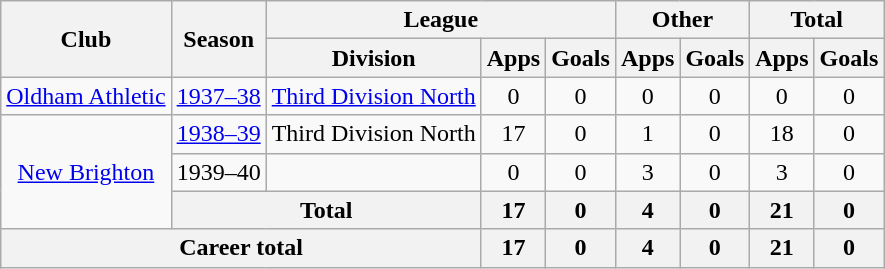<table class="wikitable" style="text-align:center">
<tr>
<th rowspan="2">Club</th>
<th rowspan="2">Season</th>
<th colspan="3">League</th>
<th colspan="2">Other</th>
<th colspan="2">Total</th>
</tr>
<tr>
<th>Division</th>
<th>Apps</th>
<th>Goals</th>
<th>Apps</th>
<th>Goals</th>
<th>Apps</th>
<th>Goals</th>
</tr>
<tr>
<td><a href='#'>Oldham Athletic</a></td>
<td><a href='#'>1937–38</a></td>
<td><a href='#'>Third Division North</a></td>
<td>0</td>
<td>0</td>
<td>0</td>
<td>0</td>
<td>0</td>
<td>0</td>
</tr>
<tr>
<td rowspan="3"><a href='#'>New Brighton</a></td>
<td><a href='#'>1938–39</a></td>
<td>Third Division North</td>
<td>17</td>
<td>0</td>
<td>1</td>
<td>0</td>
<td>18</td>
<td>0</td>
</tr>
<tr>
<td>1939–40</td>
<td></td>
<td>0</td>
<td>0</td>
<td>3</td>
<td>0</td>
<td>3</td>
<td>0</td>
</tr>
<tr>
<th colspan="2">Total</th>
<th>17</th>
<th>0</th>
<th>4</th>
<th>0</th>
<th>21</th>
<th>0</th>
</tr>
<tr>
<th colspan="3">Career total</th>
<th>17</th>
<th>0</th>
<th>4</th>
<th>0</th>
<th>21</th>
<th>0</th>
</tr>
</table>
